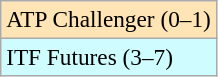<table class=wikitable style=font-size:97%>
<tr bgcolor=moccasin>
<td>ATP Challenger (0–1)</td>
</tr>
<tr bgcolor=cffcff>
<td>ITF Futures (3–7)</td>
</tr>
</table>
